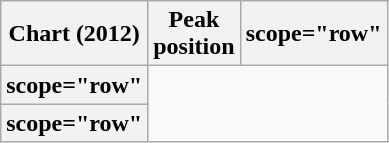<table class="wikitable sortable plainrowheaders">
<tr>
<th>Chart (2012)</th>
<th>Peak<br>position</th>
<th>scope="row"</th>
</tr>
<tr>
<th>scope="row"</th>
</tr>
<tr>
<th>scope="row"</th>
</tr>
</table>
